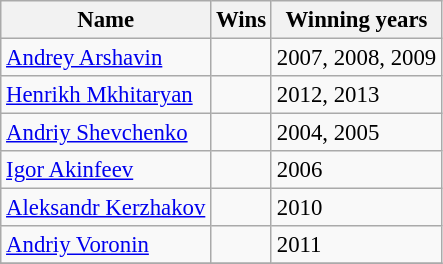<table class="wikitable"  style="font-size: 95%;">
<tr>
<th>Name</th>
<th>Wins</th>
<th>Winning years</th>
</tr>
<tr>
<td> <a href='#'>Andrey Arshavin</a></td>
<td></td>
<td>2007, 2008, 2009</td>
</tr>
<tr>
<td> <a href='#'>Henrikh Mkhitaryan</a></td>
<td></td>
<td>2012, 2013</td>
</tr>
<tr>
<td> <a href='#'>Andriy Shevchenko</a></td>
<td></td>
<td>2004, 2005</td>
</tr>
<tr>
<td> <a href='#'>Igor Akinfeev</a></td>
<td></td>
<td>2006</td>
</tr>
<tr>
<td> <a href='#'>Aleksandr Kerzhakov</a></td>
<td></td>
<td>2010</td>
</tr>
<tr>
<td> <a href='#'>Andriy Voronin</a></td>
<td></td>
<td>2011</td>
</tr>
<tr>
</tr>
</table>
